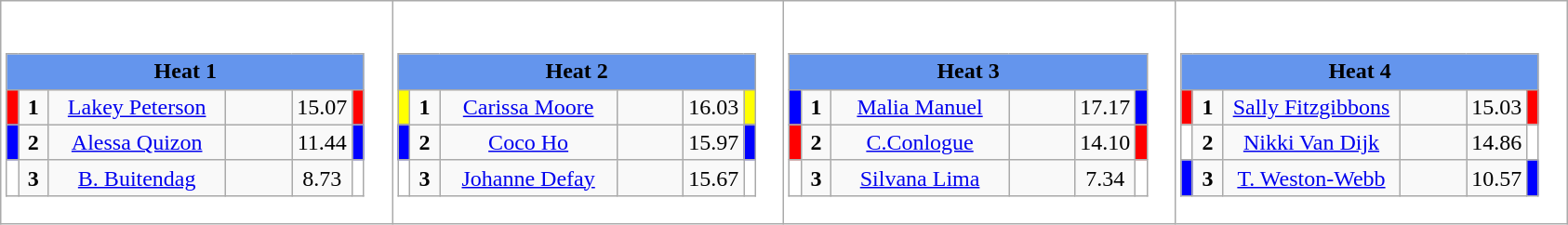<table class="wikitable" style="background:#fff;">
<tr>
<td><div><br><table class="wikitable">
<tr>
<td colspan="6"  style="text-align:center; background:#6495ed;"><strong>Heat 1</strong></td>
</tr>
<tr>
<td style="width:01px; background: #f00;"></td>
<td style="width:14px; text-align:center;"><strong>1</strong></td>
<td style="width:120px; text-align:center;"><a href='#'>Lakey Peterson</a></td>
<td style="width:40px; text-align:center;"></td>
<td style="width:20px; text-align:center;">15.07</td>
<td style="width:01px; background: #f00;"></td>
</tr>
<tr>
<td style="width:01px; background: #00f;"></td>
<td style="width:14px; text-align:center;"><strong>2</strong></td>
<td style="width:120px; text-align:center;"><a href='#'>Alessa Quizon</a></td>
<td style="width:40px; text-align:center;"></td>
<td style="width:20px; text-align:center;">11.44</td>
<td style="width:01px; background: #00f;"></td>
</tr>
<tr>
<td style="width:01px; background: #fff;"></td>
<td style="width:14px; text-align:center;"><strong>3</strong></td>
<td style="width:120px; text-align:center;"><a href='#'>B. Buitendag</a></td>
<td style="width:40px; text-align:center;"></td>
<td style="width:20px; text-align:center;">8.73</td>
<td style="width:01px; background: #fff;"></td>
</tr>
</table>
</div></td>
<td><div><br><table class="wikitable">
<tr>
<td colspan="6"  style="text-align:center; background:#6495ed;"><strong>Heat 2</strong></td>
</tr>
<tr>
<td style="width:01px; background: #ff0;"></td>
<td style="width:14px; text-align:center;"><strong>1</strong></td>
<td style="width:120px; text-align:center;"><a href='#'>Carissa Moore</a></td>
<td style="width:40px; text-align:center;"></td>
<td style="width:20px; text-align:center;">16.03</td>
<td style="width:01px; background: #ff0;"></td>
</tr>
<tr>
<td style="width:01px; background: #00f;"></td>
<td style="width:14px; text-align:center;"><strong>2</strong></td>
<td style="width:120px; text-align:center;"><a href='#'>Coco Ho</a></td>
<td style="width:40px; text-align:center;"></td>
<td style="width:20px; text-align:center;">15.97</td>
<td style="width:01px; background: #00f;"></td>
</tr>
<tr>
<td style="width:01px; background: #fff;"></td>
<td style="width:14px; text-align:center;"><strong>3</strong></td>
<td style="width:120px; text-align:center;"><a href='#'>Johanne Defay</a></td>
<td style="width:40px; text-align:center;"></td>
<td style="width:20px; text-align:center;">15.67</td>
<td style="width:01px; background: #fff;"></td>
</tr>
</table>
</div></td>
<td><div><br><table class="wikitable">
<tr>
<td colspan="6"  style="text-align:center; background:#6495ed;"><strong>Heat 3</strong></td>
</tr>
<tr>
<td style="width:01px; background: #00f;"></td>
<td style="width:14px; text-align:center;"><strong>1</strong></td>
<td style="width:120px; text-align:center;"><a href='#'>Malia Manuel</a></td>
<td style="width:40px; text-align:center;"></td>
<td style="width:20px; text-align:center;">17.17</td>
<td style="width:01px; background: #00f;"></td>
</tr>
<tr>
<td style="width:01px; background: #f00;"></td>
<td style="width:14px; text-align:center;"><strong>2</strong></td>
<td style="width:120px; text-align:center;"><a href='#'>C.Conlogue</a></td>
<td style="width:40px; text-align:center;"></td>
<td style="width:20px; text-align:center;">14.10</td>
<td style="width:01px; background: #f00;"></td>
</tr>
<tr>
<td style="width:01px; background: #fff;"></td>
<td style="width:14px; text-align:center;"><strong>3</strong></td>
<td style="width:120px; text-align:center;"><a href='#'>Silvana Lima</a></td>
<td style="width:40px; text-align:center;"></td>
<td style="width:20px; text-align:center;">7.34</td>
<td style="width:01px; background: #fff;"></td>
</tr>
</table>
</div></td>
<td><div><br><table class="wikitable">
<tr>
<td colspan="6"  style="text-align:center; background:#6495ed;"><strong>Heat 4</strong></td>
</tr>
<tr>
<td style="width:01px; background: #f00;"></td>
<td style="width:14px; text-align:center;"><strong>1</strong></td>
<td style="width:120px; text-align:center;"><a href='#'>Sally Fitzgibbons</a></td>
<td style="width:40px; text-align:center;"></td>
<td style="width:20px; text-align:center;">15.03</td>
<td style="width:01px; background: #f00;"></td>
</tr>
<tr>
<td style="width:01px; background: #fff;"></td>
<td style="width:14px; text-align:center;"><strong>2</strong></td>
<td style="width:120px; text-align:center;"><a href='#'>Nikki Van Dijk</a></td>
<td style="width:40px; text-align:center;"></td>
<td style="width:20px; text-align:center;">14.86</td>
<td style="width:01px; background: #fff;"></td>
</tr>
<tr>
<td style="width:01px; background: #00f;"></td>
<td style="width:14px; text-align:center;"><strong>3</strong></td>
<td style="width:120px; text-align:center;"><a href='#'>T. Weston-Webb</a></td>
<td style="width:40px; text-align:center;"></td>
<td style="width:20px; text-align:center;">10.57</td>
<td style="width:01px; background: #00f;"></td>
</tr>
</table>
</div></td>
</tr>
</table>
